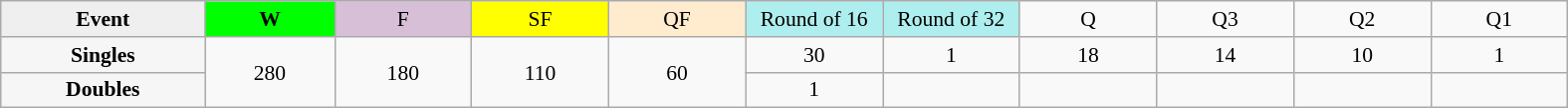<table class=wikitable style=font-size:90%;text-align:center>
<tr>
<td style="width:130px; background:#efefef;"><strong>Event</strong></td>
<td style="width:80px; background:lime;"><strong>W</strong></td>
<td style="width:85px; background:thistle;">F</td>
<td style="width:85px; background:#ff0;">SF</td>
<td style="width:85px; background:#ffebcd;">QF</td>
<td style="width:85px; background:#afeeee;">Round of 16</td>
<td style="width:85px; background:#afeeee;">Round of 32</td>
<td width=85>Q</td>
<td width=85>Q3</td>
<td width=85>Q2</td>
<td width=85>Q1</td>
</tr>
<tr>
<th style="background:#f6f6f6;">Singles</th>
<td rowspan=2>280</td>
<td rowspan=2>180</td>
<td rowspan=2>110</td>
<td rowspan=2>60</td>
<td>30</td>
<td>1</td>
<td>18</td>
<td>14</td>
<td>10</td>
<td>1</td>
</tr>
<tr>
<th style="background:#f6f6f6;">Doubles</th>
<td>1</td>
<td></td>
<td></td>
<td></td>
<td></td>
<td></td>
</tr>
</table>
